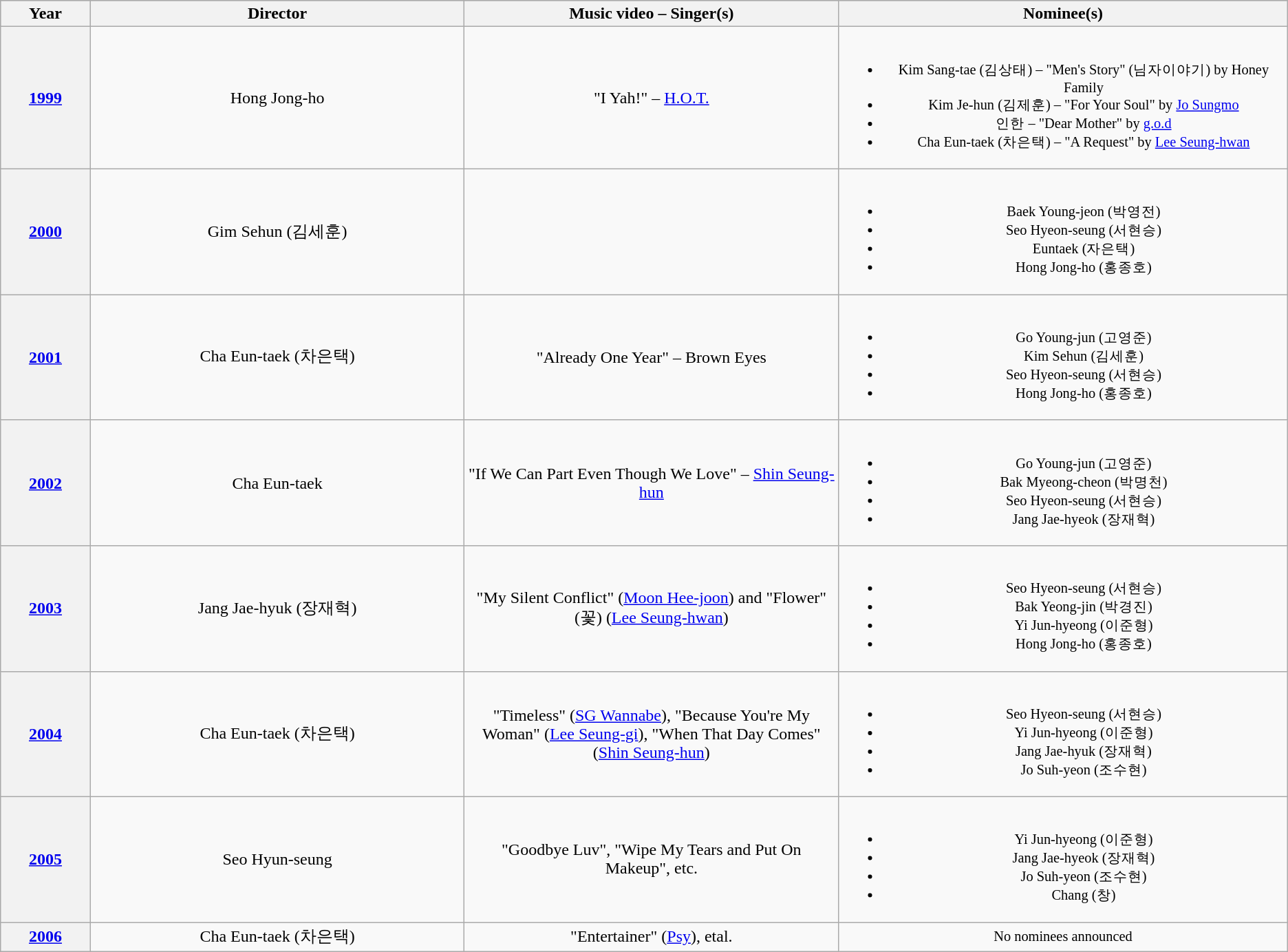<table class="wikitable" style="text-align:center;">
<tr style="background:#bebebe;">
<th scope="col" style="width:6%;">Year</th>
<th scope="col" style="width:25%;">Director</th>
<th scope="col" style="width:25%;">Music video – Singer(s)</th>
<th scope="col" style="width:30%;">Nominee(s)</th>
</tr>
<tr>
<th scope="row" style="text-align:center"><a href='#'>1999</a></th>
<td>Hong Jong-ho</td>
<td>"I Yah!" – <a href='#'>H.O.T.</a></td>
<td style="font-size: 85%;"><br><ul><li>Kim Sang-tae (김상태) – "Men's Story" (님자이야기) by Honey Family</li><li>Kim Je-hun (김제훈) – "For Your Soul" by <a href='#'>Jo Sungmo</a></li><li>인한 – "Dear Mother" by <a href='#'>g.o.d</a></li><li>Cha Eun-taek (차은택) – "A Request" by <a href='#'>Lee Seung-hwan</a></li></ul></td>
</tr>
<tr>
<th scope="row" style="text-align:center"><a href='#'>2000</a></th>
<td>Gim Sehun (김세훈)</td>
<td></td>
<td style="font-size: 85%;"><br><ul><li>Baek Young-jeon (박영전)</li><li>Seo Hyeon-seung (서현승)</li><li>Euntaek (자은택)</li><li>Hong Jong-ho (홍종호)</li></ul></td>
</tr>
<tr>
<th scope="row" style="text-align:center"><a href='#'>2001</a></th>
<td>Cha Eun-taek (차은택)</td>
<td>"Already One Year" – Brown Eyes</td>
<td style="font-size: 85%;"><br><ul><li>Go Young-jun (고영준)</li><li>Kim Sehun (김세훈)</li><li>Seo Hyeon-seung (서현승)</li><li>Hong Jong-ho (홍종호)</li></ul></td>
</tr>
<tr>
<th scope="row" style="text-align:center"><a href='#'>2002</a></th>
<td>Cha Eun-taek</td>
<td>"If We Can Part Even Though We Love" – <a href='#'>Shin Seung-hun</a></td>
<td style="font-size: 85%;"><br><ul><li>Go Young-jun (고영준)</li><li>Bak Myeong-cheon (박명천)</li><li>Seo Hyeon-seung (서현승)</li><li>Jang Jae-hyeok (장재혁)</li></ul></td>
</tr>
<tr>
<th scope="row" style="text-align:center"><a href='#'>2003</a></th>
<td>Jang Jae-hyuk (장재혁)</td>
<td>"My Silent Conflict" (<a href='#'>Moon Hee-joon</a>) and "Flower" (꽃) (<a href='#'>Lee Seung-hwan</a>)</td>
<td style="font-size: 85%;"><br><ul><li>Seo Hyeon-seung (서현승)</li><li>Bak Yeong-jin (박경진)</li><li>Yi Jun-hyeong (이준형)</li><li>Hong Jong-ho (홍종호)</li></ul></td>
</tr>
<tr>
<th scope="row" style="text-align:center"><a href='#'>2004</a></th>
<td>Cha Eun-taek (차은택)</td>
<td>"Timeless" (<a href='#'>SG Wannabe</a>), "Because You're My Woman" (<a href='#'>Lee Seung-gi</a>), "When That Day Comes" (<a href='#'>Shin Seung-hun</a>)</td>
<td style="font-size: 85%;"><br><ul><li>Seo Hyeon-seung (서현승)</li><li>Yi Jun-hyeong (이준형)</li><li>Jang Jae-hyuk (장재혁)</li><li>Jo Suh-yeon (조수현)</li></ul></td>
</tr>
<tr>
<th scope="row" style="text-align:center"><a href='#'>2005</a></th>
<td>Seo Hyun-seung</td>
<td>"Goodbye Luv", "Wipe My Tears and Put On Makeup", etc.</td>
<td style="font-size: 85%;"><br><ul><li>Yi Jun-hyeong (이준형)</li><li>Jang Jae-hyeok (장재혁)</li><li>Jo Suh-yeon (조수현)</li><li>Chang (창)</li></ul></td>
</tr>
<tr>
<th scope="row" style="text-align:center"><a href='#'>2006</a></th>
<td>Cha Eun-taek (차은택)</td>
<td>"Entertainer" (<a href='#'>Psy</a>), etal.</td>
<td style="font-size: 85%;">No nominees announced</td>
</tr>
</table>
